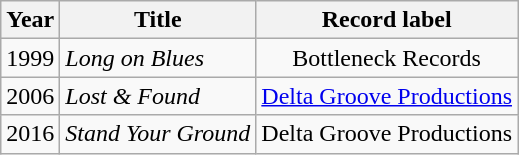<table class="wikitable sortable">
<tr>
<th>Year</th>
<th>Title</th>
<th>Record label</th>
</tr>
<tr>
<td>1999</td>
<td><em>Long on Blues</em></td>
<td style="text-align:center;">Bottleneck Records</td>
</tr>
<tr>
<td>2006</td>
<td><em>Lost & Found</em></td>
<td style="text-align:center;"><a href='#'>Delta Groove Productions</a></td>
</tr>
<tr>
<td>2016</td>
<td><em>Stand Your Ground</em></td>
<td style="text-align:center;">Delta Groove Productions</td>
</tr>
</table>
